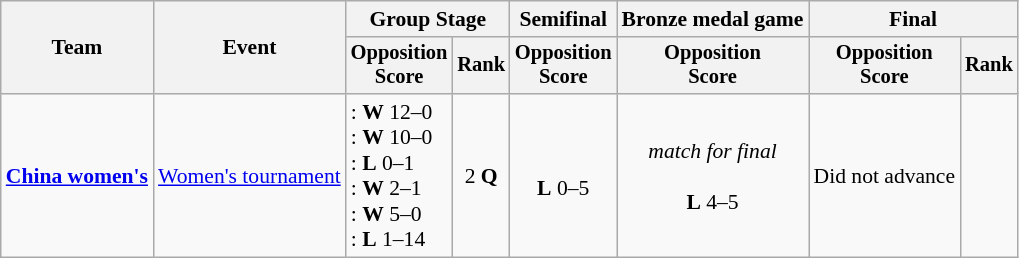<table class=wikitable style=font-size:90%;text-align:center>
<tr>
<th rowspan=2>Team</th>
<th rowspan=2>Event</th>
<th colspan=2>Group Stage</th>
<th>Semifinal</th>
<th>Bronze medal game</th>
<th colspan=2>Final</th>
</tr>
<tr style=font-size:95%>
<th>Opposition<br>Score</th>
<th>Rank</th>
<th>Opposition<br>Score</th>
<th>Opposition<br>Score</th>
<th>Opposition<br>Score</th>
<th>Rank</th>
</tr>
<tr>
<td align=left><strong><a href='#'>China women's</a></strong></td>
<td align=left><a href='#'>Women's tournament</a></td>
<td align=left>: <strong>W</strong> 12–0<br>: <strong>W</strong> 10–0<br>: <strong>L</strong> 0–1<br>: <strong>W</strong> 2–1<br>: <strong>W</strong> 5–0<br>: <strong>L</strong> 1–14</td>
<td>2 <strong>Q</strong></td>
<td><br><strong>L</strong> 0–5</td>
<td><em>match for final</em><br><br><strong>L</strong> 4–5</td>
<td>Did not advance</td>
<td></td>
</tr>
</table>
